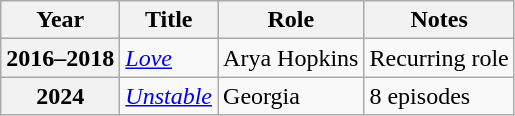<table class="wikitable plainrowheaders sortable">
<tr>
<th scope="col">Year</th>
<th scope="col" class="unsortable">Title</th>
<th scope="col" class="unsortable">Role</th>
<th scope="col" class="unsortable">Notes</th>
</tr>
<tr>
<th scope="row">2016–2018</th>
<td><em><a href='#'>Love</a></em></td>
<td>Arya Hopkins</td>
<td>Recurring role</td>
</tr>
<tr>
<th scope="row">2024</th>
<td><em><a href='#'>Unstable</a></em></td>
<td>Georgia</td>
<td>8 episodes</td>
</tr>
</table>
